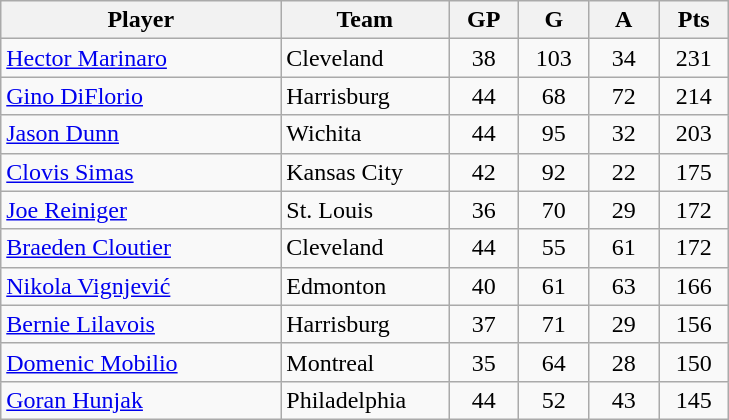<table class="wikitable">
<tr>
<th width="30%">Player</th>
<th width="18%">Team</th>
<th width="7.5%">GP</th>
<th width="7.5%">G</th>
<th width="7.5%">A</th>
<th width="7.5%">Pts</th>
</tr>
<tr align=center>
<td align=left><a href='#'>Hector Marinaro</a></td>
<td align=left>Cleveland</td>
<td>38</td>
<td>103</td>
<td>34</td>
<td>231</td>
</tr>
<tr align=center>
<td align=left><a href='#'>Gino DiFlorio</a></td>
<td align=left>Harrisburg</td>
<td>44</td>
<td>68</td>
<td>72</td>
<td>214</td>
</tr>
<tr align=center>
<td align=left><a href='#'>Jason Dunn</a></td>
<td align=left>Wichita</td>
<td>44</td>
<td>95</td>
<td>32</td>
<td>203</td>
</tr>
<tr align=center>
<td align=left><a href='#'>Clovis Simas</a></td>
<td align=left>Kansas City</td>
<td>42</td>
<td>92</td>
<td>22</td>
<td>175</td>
</tr>
<tr align=center>
<td align=left><a href='#'>Joe Reiniger</a></td>
<td align=left>St. Louis</td>
<td>36</td>
<td>70</td>
<td>29</td>
<td>172</td>
</tr>
<tr align=center>
<td align=left><a href='#'>Braeden Cloutier</a></td>
<td align=left>Cleveland</td>
<td>44</td>
<td>55</td>
<td>61</td>
<td>172</td>
</tr>
<tr align=center>
<td align=left><a href='#'>Nikola Vignjević</a></td>
<td align=left>Edmonton</td>
<td>40</td>
<td>61</td>
<td>63</td>
<td>166</td>
</tr>
<tr align=center>
<td align=left><a href='#'>Bernie Lilavois</a></td>
<td align=left>Harrisburg</td>
<td>37</td>
<td>71</td>
<td>29</td>
<td>156</td>
</tr>
<tr align=center>
<td align=left><a href='#'>Domenic Mobilio</a></td>
<td align=left>Montreal</td>
<td>35</td>
<td>64</td>
<td>28</td>
<td>150</td>
</tr>
<tr align=center>
<td align=left><a href='#'>Goran Hunjak</a></td>
<td align=left>Philadelphia</td>
<td>44</td>
<td>52</td>
<td>43</td>
<td>145</td>
</tr>
</table>
